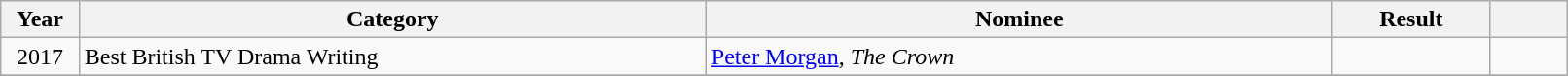<table class="wikitable" style="width:85%;">
<tr>
<th width=5%>Year</th>
<th style="width:40%;">Category</th>
<th style="width:40%;">Nominee</th>
<th style="width:10%;">Result</th>
<th width=5%></th>
</tr>
<tr>
<td style="text-align: center;">2017</td>
<td>Best British TV Drama Writing</td>
<td><a href='#'>Peter Morgan</a>, <em>The Crown</em></td>
<td></td>
<td></td>
</tr>
<tr>
</tr>
</table>
